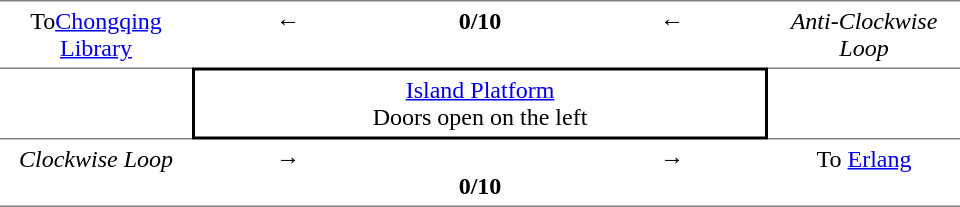<table table border=0 cellspacing=0 cellpadding=4>
<tr>
<td style="border-top:solid 1px gray;" width=120 valign=top align=center>To<a href='#'>Chongqing Library</a></td>
<td style="border-top:solid 1px gray;" width=120 valign=top align=center>←</td>
<th style="border-top:solid 1px gray;" width=120 valign=top align=center><span>0/10<br></span></th>
<td style="border-top:solid 1px gray;" width=120 valign=top align=center>←</td>
<td style="border-top:solid 1px gray;" width=120 valign=top align=center><em>Anti-Clockwise Loop</em></td>
</tr>
<tr>
<td style="border-top:solid 1px gray;border-bottom:solid 1px gray;" width=120 valign=top align=center></td>
<td style="border-top:solid 2px black;border-right:solid 2px black;border-left:solid 2px black;border-bottom:solid 2px black;" colspan=3 align=center><a href='#'>Island Platform</a><br>Doors open on the left</td>
<td style="border-top:solid 1px gray;border-bottom:solid 1px gray;" width=120 valign=top align=center></td>
<td></td>
</tr>
<tr>
<td style="border-bottom:solid 1px gray;" valign=top align=center><em>Clockwise Loop</em></td>
<td style="border-bottom:solid 1px gray;" width=120 valign=top align=center>→</td>
<th style="border-bottom:solid 1px gray;" colspan=1 valign=top align=center><span><br>0/10</span></th>
<td style="border-bottom:solid 1px gray;" width=120 valign=top align=center>→</td>
<td style="border-bottom:solid 1px gray;"  valign=top align=center>To  <a href='#'>Erlang</a></td>
</tr>
</table>
